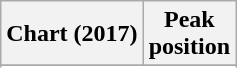<table class="wikitable sortable plainrowheaders">
<tr>
<th>Chart (2017)</th>
<th>Peak<br>position</th>
</tr>
<tr>
</tr>
<tr>
</tr>
</table>
